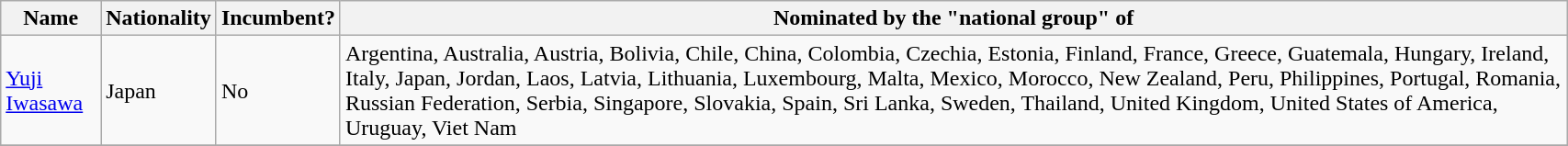<table class="wikitable" style="width:90%;">
<tr>
<th>Name</th>
<th>Nationality</th>
<th>Incumbent?</th>
<th>Nominated by the "national group" of</th>
</tr>
<tr>
<td><a href='#'>Yuji Iwasawa</a></td>
<td> Japan</td>
<td>No</td>
<td>Argentina, Australia, Austria, Bolivia, Chile, China, Colombia, Czechia, Estonia, Finland, France, Greece, Guatemala, Hungary, Ireland, Italy, Japan, Jordan, Laos, Latvia, Lithuania, Luxembourg, Malta, Mexico, Morocco, New Zealand, Peru, Philippines, Portugal, Romania, Russian Federation, Serbia, Singapore, Slovakia, Spain, Sri Lanka, Sweden, Thailand, United Kingdom, United States of America, Uruguay, Viet Nam</td>
</tr>
<tr>
</tr>
</table>
